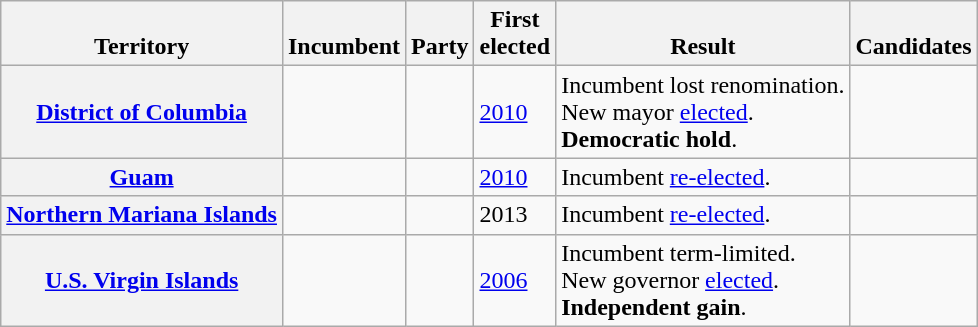<table class="wikitable sortable">
<tr valign=bottom>
<th>Territory</th>
<th>Incumbent</th>
<th>Party</th>
<th>First<br>elected</th>
<th>Result</th>
<th>Candidates</th>
</tr>
<tr>
<th><a href='#'>District of Columbia</a></th>
<td></td>
<td></td>
<td><a href='#'>2010</a></td>
<td>Incumbent lost renomination.<br>New mayor <a href='#'>elected</a>.<br><strong>Democratic hold</strong>.</td>
<td nowrap></td>
</tr>
<tr>
<th><a href='#'>Guam</a></th>
<td></td>
<td></td>
<td><a href='#'>2010</a></td>
<td>Incumbent <a href='#'>re-elected</a>.</td>
<td nowrap></td>
</tr>
<tr>
<th><a href='#'>Northern Mariana Islands</a></th>
<td></td>
<td></td>
<td>2013</td>
<td>Incumbent <a href='#'>re-elected</a>.</td>
<td nowrap></td>
</tr>
<tr>
<th><a href='#'>U.S. Virgin Islands</a></th>
<td></td>
<td></td>
<td><a href='#'>2006</a></td>
<td>Incumbent term-limited.<br>New governor <a href='#'>elected</a>.<br><strong>Independent gain</strong>.</td>
<td nowrap></td>
</tr>
</table>
